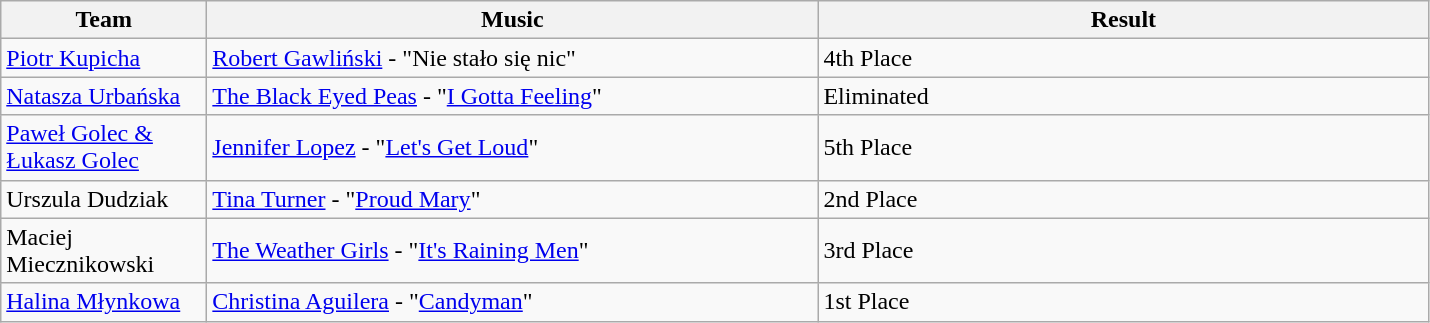<table class="wikitable">
<tr>
<th style="width:130px;">Team</th>
<th style="width:400px;">Music</th>
<th style="width:400px;">Result</th>
</tr>
<tr>
<td><a href='#'>Piotr Kupicha</a></td>
<td><a href='#'>Robert Gawliński</a> - "Nie stało się nic"</td>
<td>4th Place</td>
</tr>
<tr>
<td><a href='#'>Natasza Urbańska</a></td>
<td><a href='#'>The Black Eyed Peas</a> - "<a href='#'>I Gotta Feeling</a>"</td>
<td>Eliminated</td>
</tr>
<tr>
<td><a href='#'>Paweł Golec & Łukasz Golec</a></td>
<td><a href='#'>Jennifer Lopez</a> - "<a href='#'>Let's Get Loud</a>"</td>
<td>5th Place</td>
</tr>
<tr>
<td>Urszula Dudziak</td>
<td><a href='#'>Tina Turner</a> - "<a href='#'>Proud Mary</a>"</td>
<td>2nd Place</td>
</tr>
<tr>
<td>Maciej Miecznikowski</td>
<td><a href='#'>The Weather Girls</a> - "<a href='#'>It's Raining Men</a>"</td>
<td>3rd Place</td>
</tr>
<tr>
<td><a href='#'>Halina Młynkowa</a></td>
<td><a href='#'>Christina Aguilera</a> - "<a href='#'>Candyman</a>"</td>
<td>1st Place</td>
</tr>
</table>
